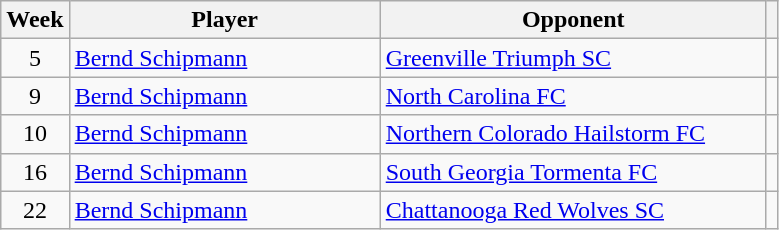<table class="wikitable sortable" style="text-align:center;">
<tr>
<th>Week</th>
<th style="width:200px">Player</th>
<th style="width:250px">Opponent</th>
<th class="unsortable"></th>
</tr>
<tr>
<td>5</td>
<td style="text-align:left;" data-sort-value="Schipmann, Bernd"> <a href='#'>Bernd Schipmann</a></td>
<td style="text-align:left;"><a href='#'>Greenville Triumph SC</a></td>
<td></td>
</tr>
<tr>
<td>9</td>
<td style="text-align:left;" data-sort-value="Schipmann, Bernd"> <a href='#'>Bernd Schipmann</a></td>
<td style="text-align:left;"><a href='#'>North Carolina FC</a></td>
<td></td>
</tr>
<tr>
<td>10</td>
<td style="text-align:left;" data-sort-value="Schipmann, Bernd"> <a href='#'>Bernd Schipmann</a></td>
<td style="text-align:left;"><a href='#'>Northern Colorado Hailstorm FC</a></td>
<td></td>
</tr>
<tr>
<td>16</td>
<td style="text-align:left;" data-sort-value="Schipmann, Bernd"> <a href='#'>Bernd Schipmann</a></td>
<td style="text-align:left;"><a href='#'>South Georgia Tormenta FC</a></td>
<td></td>
</tr>
<tr>
<td>22</td>
<td style="text-align:left;" data-sort-value="Schipmann, Bernd"> <a href='#'>Bernd Schipmann</a></td>
<td style="text-align:left;"><a href='#'>Chattanooga Red Wolves SC</a></td>
<td></td>
</tr>
</table>
